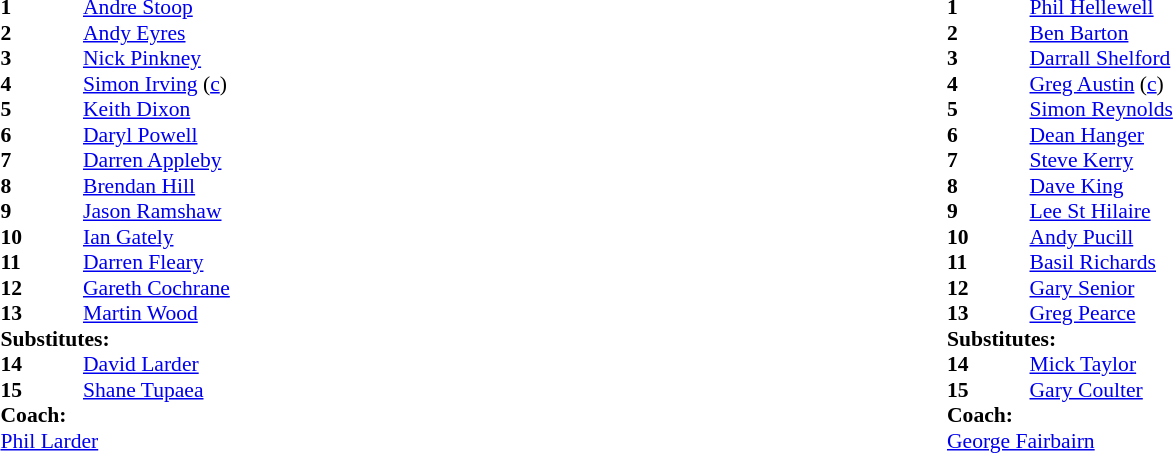<table width="100%">
<tr>
<td valign="top" width="50%"><br><table style="font-size: 90%" cellspacing="0" cellpadding="0">
<tr>
<th width="55"></th>
</tr>
<tr>
<td><strong>1</strong></td>
<td><a href='#'>Andre Stoop</a></td>
</tr>
<tr>
<td><strong>2</strong></td>
<td><a href='#'>Andy Eyres</a></td>
</tr>
<tr>
<td><strong>3</strong></td>
<td><a href='#'>Nick Pinkney</a></td>
</tr>
<tr>
<td><strong>4</strong></td>
<td><a href='#'>Simon Irving</a> (<a href='#'>c</a>)</td>
</tr>
<tr>
<td><strong>5</strong></td>
<td><a href='#'>Keith Dixon</a></td>
</tr>
<tr>
<td><strong>6</strong></td>
<td><a href='#'>Daryl Powell</a></td>
</tr>
<tr>
<td><strong>7</strong></td>
<td><a href='#'>Darren Appleby</a></td>
</tr>
<tr>
<td><strong>8</strong></td>
<td><a href='#'>Brendan Hill</a></td>
</tr>
<tr>
<td><strong>9</strong></td>
<td><a href='#'>Jason Ramshaw</a></td>
</tr>
<tr>
<td><strong>10</strong></td>
<td><a href='#'>Ian Gately</a></td>
</tr>
<tr>
<td><strong>11</strong></td>
<td><a href='#'>Darren Fleary</a></td>
</tr>
<tr>
<td><strong>12</strong></td>
<td><a href='#'>Gareth Cochrane</a></td>
</tr>
<tr>
<td><strong>13</strong></td>
<td><a href='#'>Martin Wood</a></td>
</tr>
<tr>
<td colspan=3><strong>Substitutes:</strong></td>
</tr>
<tr>
<td><strong>14</strong></td>
<td><a href='#'>David Larder</a></td>
</tr>
<tr>
<td><strong>15</strong></td>
<td><a href='#'>Shane Tupaea</a></td>
</tr>
<tr>
<td colspan=3><strong>Coach:</strong></td>
</tr>
<tr>
<td colspan="4"><a href='#'>Phil Larder</a></td>
</tr>
</table>
</td>
<td valign="top" width="50%"><br><table style="font-size: 90%" cellspacing="0" cellpadding="0">
<tr>
<th width="55"></th>
</tr>
<tr>
<td><strong>1</strong></td>
<td><a href='#'>Phil Hellewell</a></td>
</tr>
<tr>
<td><strong>2</strong></td>
<td><a href='#'>Ben Barton</a></td>
</tr>
<tr>
<td><strong>3</strong></td>
<td><a href='#'>Darrall Shelford</a></td>
</tr>
<tr>
<td><strong>4</strong></td>
<td><a href='#'>Greg Austin</a> (<a href='#'>c</a>)</td>
</tr>
<tr>
<td><strong>5</strong></td>
<td><a href='#'>Simon Reynolds</a></td>
</tr>
<tr>
<td><strong>6</strong></td>
<td><a href='#'>Dean Hanger</a></td>
</tr>
<tr>
<td><strong>7</strong></td>
<td><a href='#'>Steve Kerry</a></td>
</tr>
<tr>
<td><strong>8</strong></td>
<td><a href='#'>Dave King</a></td>
</tr>
<tr>
<td><strong>9</strong></td>
<td><a href='#'>Lee St Hilaire</a></td>
</tr>
<tr>
<td><strong>10</strong></td>
<td><a href='#'>Andy Pucill</a></td>
</tr>
<tr>
<td><strong>11</strong></td>
<td><a href='#'>Basil Richards</a></td>
</tr>
<tr>
<td><strong>12</strong></td>
<td><a href='#'>Gary Senior</a></td>
</tr>
<tr>
<td><strong>13</strong></td>
<td><a href='#'>Greg Pearce</a></td>
</tr>
<tr>
<td colspan=3><strong>Substitutes:</strong></td>
</tr>
<tr>
<td><strong>14</strong></td>
<td><a href='#'>Mick Taylor</a></td>
</tr>
<tr>
<td><strong>15</strong></td>
<td><a href='#'>Gary Coulter</a></td>
</tr>
<tr>
<td colspan=3><strong>Coach:</strong></td>
</tr>
<tr>
<td colspan="4"><a href='#'>George Fairbairn</a></td>
</tr>
</table>
</td>
</tr>
</table>
